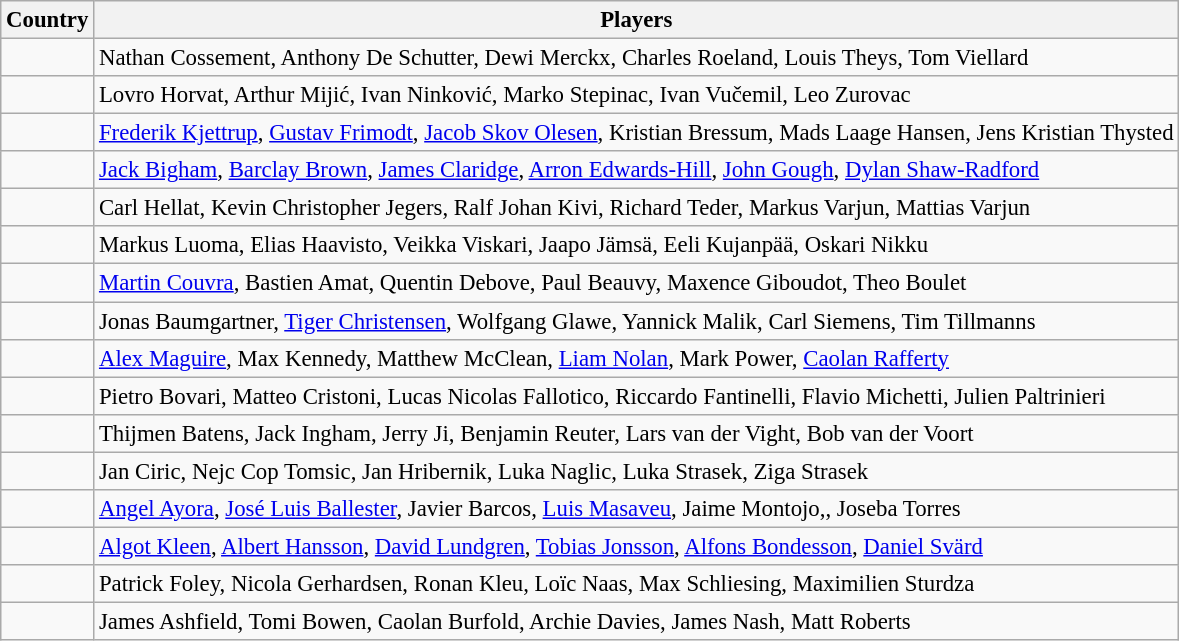<table class="wikitable" style="font-size:95%;">
<tr>
<th>Country</th>
<th>Players</th>
</tr>
<tr>
<td></td>
<td>Nathan Cossement, Anthony De Schutter, Dewi Merckx, Charles Roeland, Louis Theys, Tom Viellard</td>
</tr>
<tr>
<td></td>
<td>Lovro Horvat, Arthur Mijić, Ivan Ninković, Marko Stepinac, Ivan Vučemil, Leo Zurovac</td>
</tr>
<tr>
<td></td>
<td><a href='#'>Frederik Kjettrup</a>, <a href='#'>Gustav Frimodt</a>, <a href='#'>Jacob Skov Olesen</a>, Kristian Bressum, Mads Laage Hansen, Jens Kristian Thysted</td>
</tr>
<tr>
<td></td>
<td><a href='#'>Jack Bigham</a>, <a href='#'>Barclay Brown</a>, <a href='#'>James Claridge</a>, <a href='#'>Arron Edwards-Hill</a>, <a href='#'>John Gough</a>, <a href='#'>Dylan Shaw-Radford</a></td>
</tr>
<tr>
<td></td>
<td>Carl Hellat, Kevin Christopher Jegers, Ralf Johan Kivi, Richard Teder, Markus Varjun, Mattias Varjun</td>
</tr>
<tr>
<td></td>
<td>Markus Luoma, Elias Haavisto, Veikka Viskari, Jaapo Jämsä, Eeli Kujanpää, Oskari Nikku</td>
</tr>
<tr>
<td></td>
<td><a href='#'>Martin Couvra</a>, Bastien Amat, Quentin Debove, Paul Beauvy, Maxence Giboudot, Theo Boulet</td>
</tr>
<tr>
<td></td>
<td>Jonas Baumgartner, <a href='#'>Tiger Christensen</a>, Wolfgang Glawe, Yannick Malik, Carl Siemens, Tim Tillmanns</td>
</tr>
<tr>
<td></td>
<td><a href='#'>Alex Maguire</a>, Max Kennedy, Matthew McClean, <a href='#'>Liam Nolan</a>, Mark Power, <a href='#'>Caolan Rafferty</a></td>
</tr>
<tr>
<td></td>
<td>Pietro Bovari, Matteo Cristoni, Lucas Nicolas Fallotico, Riccardo Fantinelli, Flavio Michetti, Julien Paltrinieri</td>
</tr>
<tr>
<td></td>
<td>Thijmen Batens, Jack Ingham, Jerry Ji, Benjamin Reuter, Lars van der Vight, Bob van der Voort</td>
</tr>
<tr>
<td></td>
<td>Jan Ciric, Nejc Cop Tomsic, Jan Hribernik, Luka Naglic, Luka Strasek, Ziga Strasek</td>
</tr>
<tr>
<td></td>
<td><a href='#'>Angel Ayora</a>, <a href='#'>José Luis Ballester</a>, Javier Barcos, <a href='#'>Luis Masaveu</a>, Jaime Montojo,, Joseba Torres</td>
</tr>
<tr>
<td></td>
<td><a href='#'>Algot Kleen</a>,  <a href='#'>Albert Hansson</a>,  <a href='#'>David Lundgren</a>, <a href='#'>Tobias Jonsson</a>,  <a href='#'>Alfons Bondesson</a>,  <a href='#'>Daniel Svärd</a></td>
</tr>
<tr>
<td></td>
<td>Patrick Foley, Nicola Gerhardsen, Ronan Kleu, Loïc Naas, Max Schliesing, Maximilien Sturdza</td>
</tr>
<tr>
<td></td>
<td>James Ashfield, Tomi Bowen, Caolan Burfold, Archie Davies, James Nash, Matt Roberts</td>
</tr>
</table>
